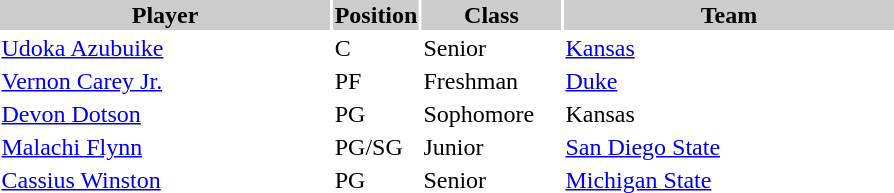<table style="width:600px" "border:'1' 'solid' 'gray' ">
<tr>
<th style="background:#ccc; width:40%;">Player</th>
<th style="background:#ccc; width:4%;">Position</th>
<th style="background:#ccc; width:16%;">Class</th>
<th style="background:#ccc; width:40%;">Team</th>
</tr>
<tr>
<td><a href='#'>Udoka Azubuike</a></td>
<td>C</td>
<td>Senior</td>
<td><a href='#'>Kansas</a></td>
</tr>
<tr>
<td><a href='#'>Vernon Carey Jr.</a></td>
<td>PF</td>
<td>Freshman</td>
<td><a href='#'>Duke</a></td>
</tr>
<tr>
<td><a href='#'>Devon Dotson</a></td>
<td>PG</td>
<td>Sophomore</td>
<td>Kansas</td>
</tr>
<tr>
<td><a href='#'>Malachi Flynn</a></td>
<td>PG/SG</td>
<td>Junior</td>
<td><a href='#'>San Diego State</a></td>
</tr>
<tr>
<td><a href='#'>Cassius Winston</a></td>
<td>PG</td>
<td>Senior</td>
<td><a href='#'>Michigan State</a></td>
</tr>
</table>
